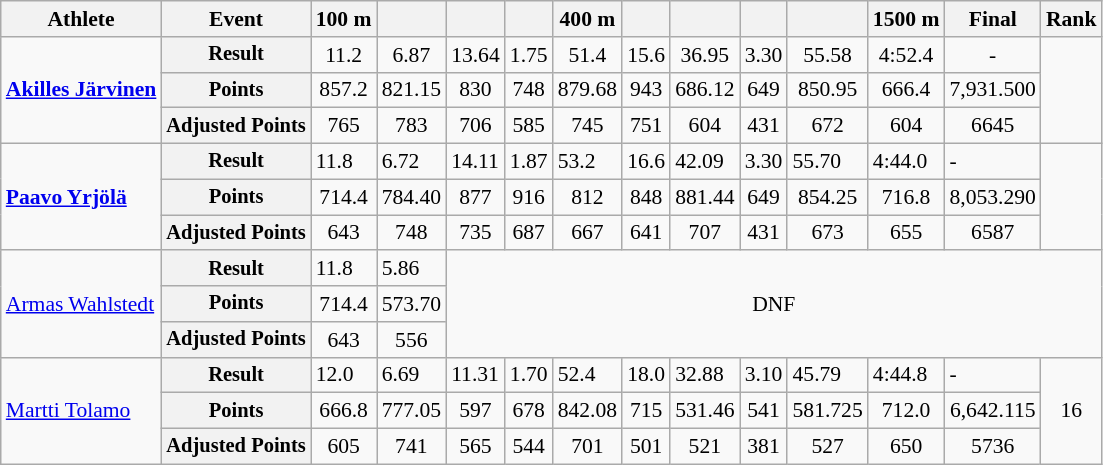<table class="wikitable" style="font-size:90%;">
<tr>
<th>Athlete</th>
<th>Event</th>
<th>100 m</th>
<th></th>
<th></th>
<th></th>
<th>400 m</th>
<th></th>
<th></th>
<th></th>
<th></th>
<th>1500 m</th>
<th>Final</th>
<th>Rank</th>
</tr>
<tr align=center>
<td style="text-align:left;" rowspan="3"><strong><a href='#'>Akilles Järvinen</a></strong></td>
<th style="font-size:95%">Result</th>
<td>11.2</td>
<td>6.87</td>
<td>13.64</td>
<td>1.75</td>
<td>51.4</td>
<td>15.6</td>
<td>36.95</td>
<td>3.30</td>
<td>55.58</td>
<td>4:52.4</td>
<td>-</td>
<td rowspan=3></td>
</tr>
<tr align=center>
<th style="font-size:95%">Points</th>
<td>857.2</td>
<td>821.15</td>
<td>830</td>
<td>748</td>
<td>879.68</td>
<td>943</td>
<td>686.12</td>
<td>649</td>
<td>850.95</td>
<td>666.4</td>
<td>7,931.500</td>
</tr>
<tr align=center>
<th style="font-size:95%">Adjusted Points</th>
<td>765</td>
<td>783</td>
<td>706</td>
<td>585</td>
<td>745</td>
<td>751</td>
<td>604</td>
<td>431</td>
<td>672</td>
<td>604</td>
<td>6645</td>
</tr>
<tr>
<td style="text-align:left;" rowspan="3"><strong><a href='#'>Paavo Yrjölä</a></strong></td>
<th style="font-size:95%">Result</th>
<td>11.8</td>
<td>6.72</td>
<td>14.11</td>
<td>1.87</td>
<td>53.2</td>
<td>16.6</td>
<td>42.09</td>
<td>3.30</td>
<td>55.70</td>
<td>4:44.0</td>
<td>-</td>
<td rowspan=3> </td>
</tr>
<tr align=center>
<th style="font-size:95%">Points</th>
<td>714.4</td>
<td>784.40</td>
<td>877</td>
<td>916</td>
<td>812</td>
<td>848</td>
<td>881.44</td>
<td>649</td>
<td>854.25</td>
<td>716.8</td>
<td>8,053.290</td>
</tr>
<tr align=center>
<th style="font-size:95%">Adjusted Points</th>
<td>643</td>
<td>748</td>
<td>735</td>
<td>687</td>
<td>667</td>
<td>641</td>
<td>707</td>
<td>431</td>
<td>673</td>
<td>655</td>
<td>6587</td>
</tr>
<tr>
<td style="text-align:left;" rowspan="3"><a href='#'>Armas Wahlstedt</a></td>
<th style="font-size:95%">Result</th>
<td>11.8</td>
<td>5.86</td>
<td rowspan=3 colspan=10 align=center>DNF</td>
</tr>
<tr align=center>
<th style="font-size:95%">Points</th>
<td>714.4</td>
<td>573.70</td>
</tr>
<tr align=center>
<th style="font-size:95%">Adjusted Points</th>
<td>643</td>
<td>556</td>
</tr>
<tr>
<td style="text-align:left;" rowspan="3"><a href='#'>Martti Tolamo</a></td>
<th style="font-size:95%">Result</th>
<td>12.0</td>
<td>6.69</td>
<td>11.31</td>
<td>1.70</td>
<td>52.4</td>
<td>18.0</td>
<td>32.88</td>
<td>3.10</td>
<td>45.79</td>
<td>4:44.8</td>
<td>-</td>
<td rowspan=3 align=center>16</td>
</tr>
<tr align=center>
<th style="font-size:95%">Points</th>
<td>666.8</td>
<td>777.05</td>
<td>597</td>
<td>678</td>
<td>842.08</td>
<td>715</td>
<td>531.46</td>
<td>541</td>
<td>581.725</td>
<td>712.0</td>
<td>6,642.115</td>
</tr>
<tr align=center>
<th style="font-size:95%">Adjusted Points</th>
<td>605</td>
<td>741</td>
<td>565</td>
<td>544</td>
<td>701</td>
<td>501</td>
<td>521</td>
<td>381</td>
<td>527</td>
<td>650</td>
<td>5736</td>
</tr>
</table>
